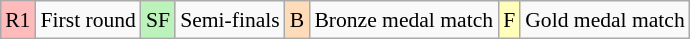<table class="wikitable" style="margin:0.5em auto; font-size:90%; line-height:1.25em;">
<tr style="text-align:center;">
<td bgcolor="#FFBBBB" align=center>R1</td>
<td>First round</td>
<td bgcolor="#BBF3BB" align=center>SF</td>
<td>Semi-finals</td>
<td bgcolor="#FEDCBA" align=center>B</td>
<td>Bronze medal match</td>
<td bgcolor="#FFFFBB" align=center>F</td>
<td>Gold medal match</td>
</tr>
</table>
